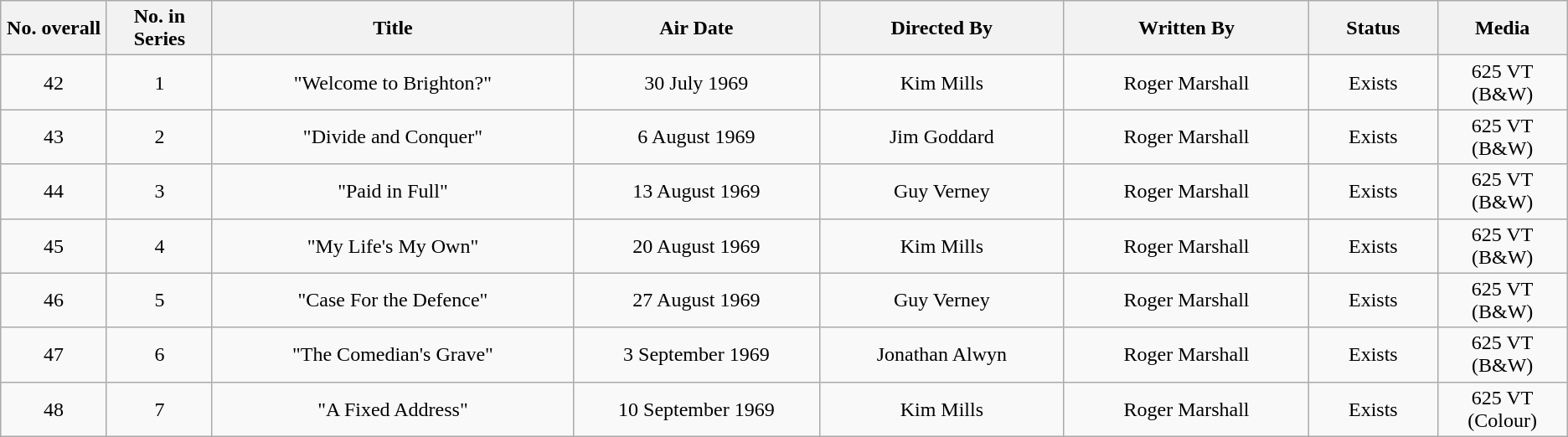<table class="wikitable" style="text-align: center">
<tr>
<th scope="col" style="width:80px;">No. overall</th>
<th scope="col" style="width:80px;">No. in Series</th>
<th scope="col" style="width:300px;">Title</th>
<th scope="col" style="width:200px;">Air Date</th>
<th scope="col" style="width:200px;">Directed By</th>
<th scope="col" style="width:200px;">Written By</th>
<th scope="col" style="width:100px;">Status</th>
<th scope="col" style="width:100px;">Media</th>
</tr>
<tr>
<td>42</td>
<td>1</td>
<td>"Welcome to Brighton?"</td>
<td>30 July 1969</td>
<td>Kim Mills</td>
<td>Roger Marshall</td>
<td>Exists</td>
<td>625 VT (B&W)</td>
</tr>
<tr>
<td>43</td>
<td>2</td>
<td>"Divide and Conquer"</td>
<td>6 August 1969</td>
<td>Jim Goddard</td>
<td>Roger Marshall</td>
<td>Exists</td>
<td>625 VT (B&W)</td>
</tr>
<tr>
<td>44</td>
<td>3</td>
<td>"Paid in Full"</td>
<td>13 August 1969</td>
<td>Guy Verney</td>
<td>Roger Marshall</td>
<td>Exists</td>
<td>625 VT (B&W)</td>
</tr>
<tr>
<td>45</td>
<td>4</td>
<td>"My Life's My Own" </td>
<td>20 August 1969</td>
<td>Kim Mills</td>
<td>Roger Marshall</td>
<td>Exists</td>
<td>625 VT (B&W)</td>
</tr>
<tr>
<td>46</td>
<td>5</td>
<td>"Case For the Defence"</td>
<td>27 August 1969</td>
<td>Guy Verney</td>
<td>Roger Marshall</td>
<td>Exists</td>
<td>625 VT (B&W)</td>
</tr>
<tr>
<td>47</td>
<td>6</td>
<td>"The Comedian's Grave"</td>
<td>3 September 1969</td>
<td>Jonathan Alwyn</td>
<td>Roger Marshall</td>
<td>Exists</td>
<td>625 VT (B&W)</td>
</tr>
<tr>
<td>48</td>
<td>7</td>
<td>"A Fixed Address"</td>
<td>10 September 1969</td>
<td>Kim Mills</td>
<td>Roger Marshall</td>
<td>Exists</td>
<td>625 VT (Colour)</td>
</tr>
</table>
